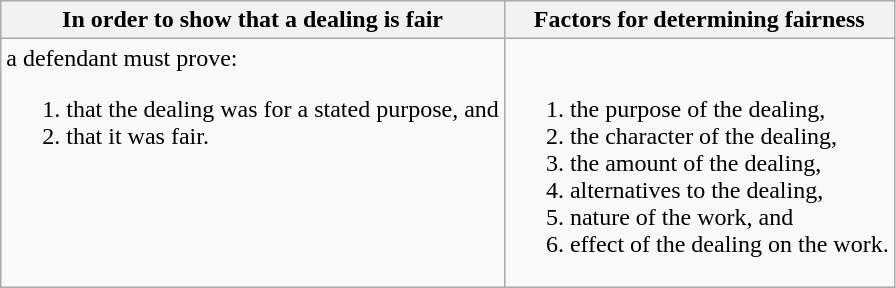<table class="wikitable">
<tr>
<th>In order to show that a dealing is fair</th>
<th>Factors for determining fairness</th>
</tr>
<tr valign="top">
<td>a defendant must prove:<br><ol><li>that the dealing was for a stated purpose, and</li><li>that it was fair.</li></ol></td>
<td><br><ol><li>the purpose of the dealing,</li><li>the character of the dealing,</li><li>the amount of the dealing,</li><li>alternatives to the dealing,</li><li>nature of the work, and</li><li>effect of the dealing on the work.</li></ol></td>
</tr>
</table>
